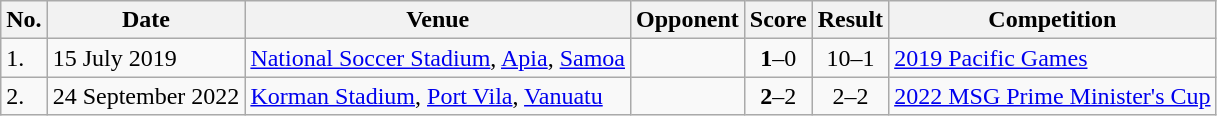<table class="wikitable" style="font-size:100%;">
<tr>
<th>No.</th>
<th>Date</th>
<th>Venue</th>
<th>Opponent</th>
<th>Score</th>
<th>Result</th>
<th>Competition</th>
</tr>
<tr>
<td>1.</td>
<td>15 July 2019</td>
<td><a href='#'>National Soccer Stadium</a>, <a href='#'>Apia</a>, <a href='#'>Samoa</a></td>
<td></td>
<td align=center><strong>1</strong>–0</td>
<td align=center>10–1</td>
<td><a href='#'>2019 Pacific Games</a></td>
</tr>
<tr>
<td>2.</td>
<td>24 September 2022</td>
<td><a href='#'>Korman Stadium</a>, <a href='#'>Port Vila</a>, <a href='#'>Vanuatu</a></td>
<td></td>
<td align=center><strong>2</strong>–2</td>
<td align=center>2–2</td>
<td><a href='#'>2022 MSG Prime Minister's Cup</a></td>
</tr>
</table>
